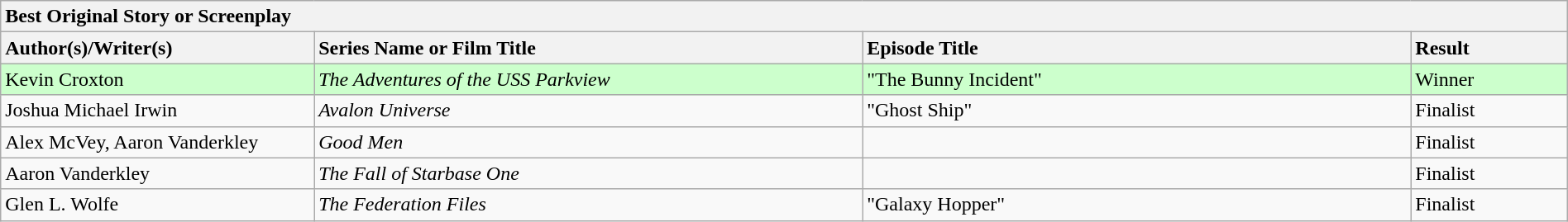<table class="wikitable" width=100%>
<tr>
<th colspan="4" ! style="text-align:left;">Best Original Story or Screenplay</th>
</tr>
<tr>
<th style="text-align:left; width: 20%;"><strong>Author(s)/Writer(s)</strong></th>
<th style="text-align:left; width: 35%;"><strong>Series Name or Film Title</strong></th>
<th style="text-align:left; width: 35%;"><strong>Episode Title</strong></th>
<th style="text-align:left; width: 10%;"><strong>Result</strong></th>
</tr>
<tr style="background-color:#ccffcc;">
<td>Kevin Croxton</td>
<td><em>The Adventures of the USS Parkview</em></td>
<td>"The Bunny Incident"</td>
<td>Winner</td>
</tr>
<tr>
<td>Joshua Michael Irwin</td>
<td><em>Avalon Universe</em></td>
<td>"Ghost Ship"</td>
<td>Finalist</td>
</tr>
<tr>
<td>Alex McVey, Aaron Vanderkley</td>
<td><em>Good Men</em></td>
<td></td>
<td>Finalist</td>
</tr>
<tr>
<td>Aaron Vanderkley</td>
<td><em>The Fall of Starbase One</em></td>
<td></td>
<td>Finalist</td>
</tr>
<tr>
<td>Glen L. Wolfe</td>
<td><em>The Federation Files</em></td>
<td>"Galaxy Hopper"</td>
<td>Finalist</td>
</tr>
</table>
